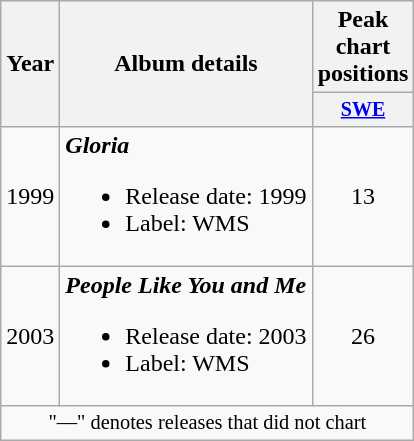<table class="wikitable" style="text-align:center;">
<tr>
<th rowspan="2">Year</th>
<th rowspan="2">Album details</th>
<th colspan="1">Peak chart positions</th>
</tr>
<tr style="font-size:smaller;">
<th style="width:30px;"><a href='#'>SWE</a><br></th>
</tr>
<tr>
<td>1999</td>
<td style="text-align:left;"><strong><em>Gloria</em></strong><br><ul><li>Release date: 1999</li><li>Label: WMS</li></ul></td>
<td>13</td>
</tr>
<tr>
<td>2003</td>
<td style="text-align:left;"><strong><em>People Like You and Me</em></strong><br><ul><li>Release date: 2003</li><li>Label: WMS</li></ul></td>
<td>26</td>
</tr>
<tr>
<td colspan="3" style="font-size:85%">"—" denotes releases that did not chart</td>
</tr>
</table>
